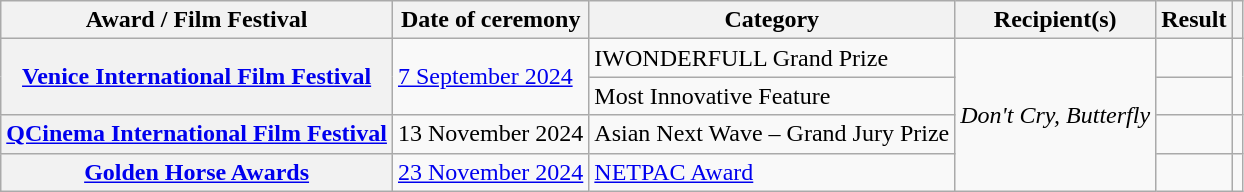<table class="wikitable sortable plainrowheaders">
<tr>
<th scope="col">Award / Film Festival</th>
<th scope="col">Date of ceremony</th>
<th scope="col">Category</th>
<th scope="col">Recipient(s)</th>
<th scope="col">Result</th>
<th scope="col" class="unsortable"></th>
</tr>
<tr>
<th scope="row" rowspan="2"><a href='#'>Venice International Film Festival</a></th>
<td rowspan="2"><a href='#'>7 September 2024</a></td>
<td>IWONDERFULL Grand Prize</td>
<td rowspan="4"><em>Don't Cry, Butterfly</em></td>
<td></td>
<td rowspan="2" align="center"></td>
</tr>
<tr>
<td>Most Innovative Feature</td>
<td></td>
</tr>
<tr>
<th scope="row"><a href='#'>QCinema International Film Festival</a></th>
<td>13 November 2024</td>
<td>Asian Next Wave – Grand Jury Prize</td>
<td></td>
<td align="center"></td>
</tr>
<tr>
<th scope="row"><a href='#'>Golden Horse Awards</a></th>
<td><a href='#'>23 November 2024</a></td>
<td><a href='#'>NETPAC Award</a></td>
<td></td>
<td align="center"></td>
</tr>
</table>
